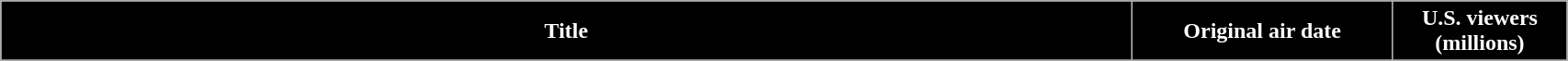<table class="wikitable plainrowheaders" style="width:90%">
<tr>
<th style="background-color: #000000; color: #FFFFFF;" width=65%>Title</th>
<th style="background-color: #000000; color: #FFFFFF;" width=15%>Original air date</th>
<th style="background-color: #000000; color: #FFFFFF;" width=10%>U.S. viewers<br>(millions)</th>
</tr>
<tr>
</tr>
</table>
